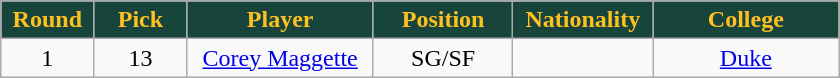<table class="wikitable sortable sortable">
<tr>
<th style="background:#18453B; color:#ffc11f" width="10%">Round</th>
<th style="background:#18453B; color:#ffc11f" width="10%">Pick</th>
<th style="background:#18453B; color:#ffc11f" width="20%">Player</th>
<th style="background:#18453B; color:#ffc11f" width="15%">Position</th>
<th style="background:#18453B; color:#ffc11f" width="15%">Nationality</th>
<th style="background:#18453B; color:#ffc11f" width="20%">College</th>
</tr>
<tr style="text-align: center">
<td>1</td>
<td>13</td>
<td><a href='#'>Corey Maggette</a></td>
<td>SG/SF</td>
<td></td>
<td><a href='#'>Duke</a></td>
</tr>
</table>
